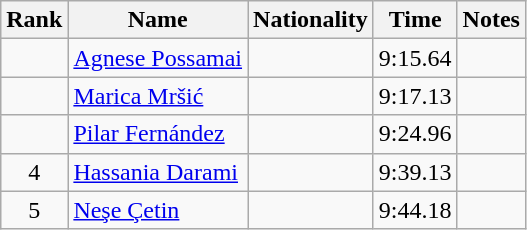<table class="wikitable sortable" style="text-align:center">
<tr>
<th>Rank</th>
<th>Name</th>
<th>Nationality</th>
<th>Time</th>
<th>Notes</th>
</tr>
<tr>
<td></td>
<td align=left><a href='#'>Agnese Possamai</a></td>
<td align=left></td>
<td>9:15.64</td>
<td></td>
</tr>
<tr>
<td></td>
<td align=left><a href='#'>Marica Mršić</a></td>
<td align=left></td>
<td>9:17.13</td>
<td></td>
</tr>
<tr>
<td></td>
<td align=left><a href='#'>Pilar Fernández</a></td>
<td align=left></td>
<td>9:24.96</td>
<td></td>
</tr>
<tr>
<td>4</td>
<td align=left><a href='#'>Hassania Darami</a></td>
<td align=left></td>
<td>9:39.13</td>
<td></td>
</tr>
<tr>
<td>5</td>
<td align=left><a href='#'>Neşe Çetin</a></td>
<td align=left></td>
<td>9:44.18</td>
<td></td>
</tr>
</table>
